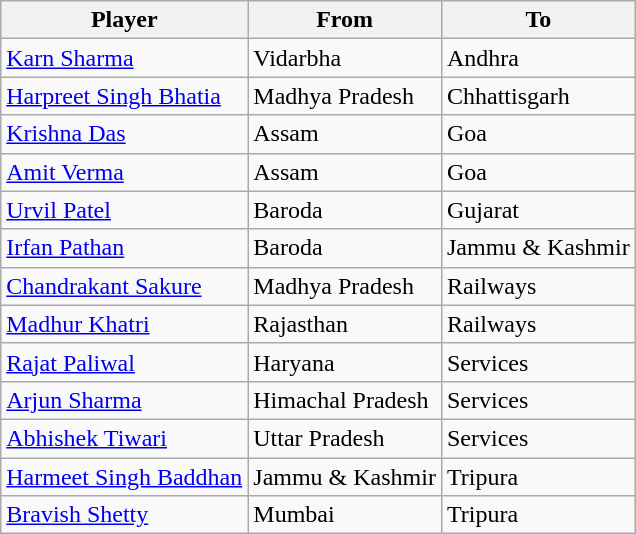<table class="wikitable">
<tr>
<th>Player</th>
<th>From</th>
<th>To</th>
</tr>
<tr>
<td><a href='#'>Karn Sharma</a></td>
<td>Vidarbha</td>
<td>Andhra</td>
</tr>
<tr>
<td><a href='#'>Harpreet Singh Bhatia</a></td>
<td>Madhya Pradesh</td>
<td>Chhattisgarh</td>
</tr>
<tr>
<td><a href='#'>Krishna Das</a></td>
<td>Assam</td>
<td>Goa</td>
</tr>
<tr>
<td><a href='#'>Amit Verma</a></td>
<td>Assam</td>
<td>Goa</td>
</tr>
<tr>
<td><a href='#'>Urvil Patel</a></td>
<td>Baroda</td>
<td>Gujarat</td>
</tr>
<tr>
<td><a href='#'>Irfan Pathan</a></td>
<td>Baroda</td>
<td>Jammu & Kashmir</td>
</tr>
<tr>
<td><a href='#'>Chandrakant Sakure</a></td>
<td>Madhya Pradesh</td>
<td>Railways</td>
</tr>
<tr>
<td><a href='#'>Madhur Khatri</a></td>
<td>Rajasthan</td>
<td>Railways</td>
</tr>
<tr>
<td><a href='#'>Rajat Paliwal</a></td>
<td>Haryana</td>
<td>Services</td>
</tr>
<tr>
<td><a href='#'>Arjun Sharma</a></td>
<td>Himachal Pradesh</td>
<td>Services</td>
</tr>
<tr>
<td><a href='#'>Abhishek Tiwari</a></td>
<td>Uttar Pradesh</td>
<td>Services</td>
</tr>
<tr>
<td><a href='#'>Harmeet Singh Baddhan</a></td>
<td>Jammu & Kashmir</td>
<td>Tripura</td>
</tr>
<tr>
<td><a href='#'>Bravish Shetty</a></td>
<td>Mumbai</td>
<td>Tripura</td>
</tr>
</table>
